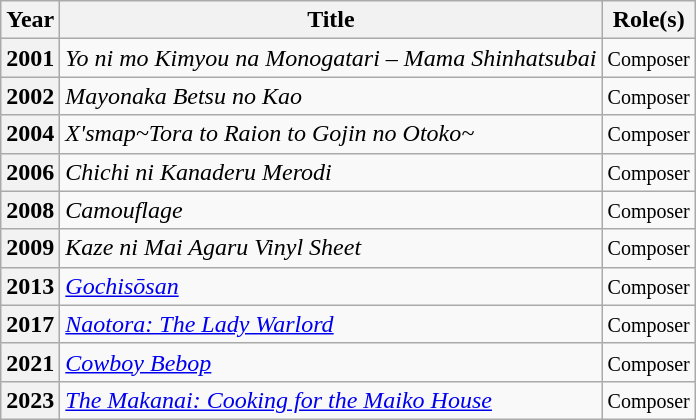<table class="wikitable">
<tr>
<th>Year</th>
<th>Title</th>
<th>Role(s)</th>
</tr>
<tr>
<th>2001</th>
<td><em>Yo ni mo Kimyou na Monogatari – Mama Shinhatsubai</em></td>
<td><small>Composer</small></td>
</tr>
<tr>
<th>2002</th>
<td><em>Mayonaka Betsu no Kao</em></td>
<td><small>Composer</small></td>
</tr>
<tr>
<th>2004</th>
<td><em>X'smap~Tora to Raion to Gojin no Otoko~</em></td>
<td><small>Composer</small></td>
</tr>
<tr>
<th>2006</th>
<td><em>Chichi ni Kanaderu Merodi</em></td>
<td><small>Composer</small></td>
</tr>
<tr>
<th>2008</th>
<td><em>Camouflage</em></td>
<td><small>Composer</small></td>
</tr>
<tr>
<th>2009</th>
<td><em>Kaze ni Mai Agaru Vinyl Sheet</em></td>
<td><small>Composer</small></td>
</tr>
<tr>
<th>2013</th>
<td><em><a href='#'>Gochisōsan</a></em></td>
<td><small>Composer</small></td>
</tr>
<tr>
<th>2017</th>
<td><em><a href='#'>Naotora: The Lady Warlord</a></em></td>
<td><small>Composer</small></td>
</tr>
<tr>
<th>2021</th>
<td><a href='#'><em>Cowboy Bebop</em></a></td>
<td><small>Composer</small></td>
</tr>
<tr>
<th>2023</th>
<td><em><a href='#'>The Makanai: Cooking for the Maiko House</a></em></td>
<td><small>Composer</small></td>
</tr>
</table>
